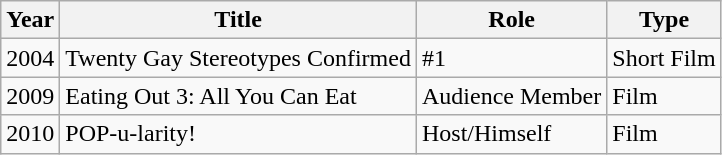<table class="wikitable sortable mw-collapsible">
<tr>
<th>Year</th>
<th>Title</th>
<th>Role</th>
<th>Type</th>
</tr>
<tr>
<td>2004</td>
<td>Twenty Gay Stereotypes Confirmed</td>
<td>#1</td>
<td>Short Film</td>
</tr>
<tr>
<td>2009</td>
<td>Eating Out 3: All You Can Eat</td>
<td>Audience Member</td>
<td>Film</td>
</tr>
<tr>
<td>2010</td>
<td>POP-u-larity!</td>
<td>Host/Himself</td>
<td>Film</td>
</tr>
</table>
